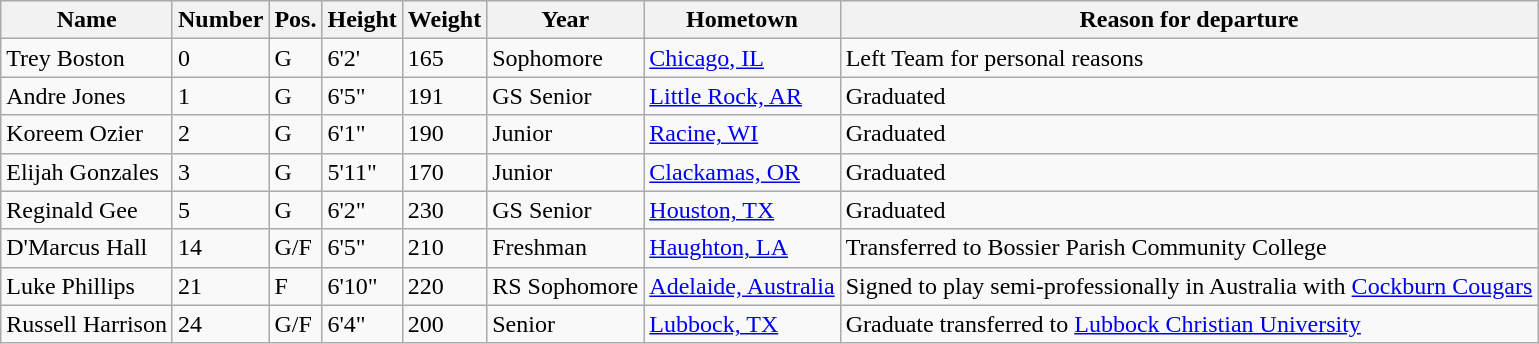<table class="wikitable sortable" border="1">
<tr>
<th>Name</th>
<th>Number</th>
<th>Pos.</th>
<th>Height</th>
<th>Weight</th>
<th>Year</th>
<th>Hometown</th>
<th class="wikitable">Reason for departure</th>
</tr>
<tr>
<td>Trey Boston</td>
<td>0</td>
<td>G</td>
<td>6'2'</td>
<td>165</td>
<td>Sophomore</td>
<td><a href='#'>Chicago, IL</a></td>
<td>Left Team for personal reasons</td>
</tr>
<tr>
<td>Andre Jones</td>
<td>1</td>
<td>G</td>
<td>6'5"</td>
<td>191</td>
<td>GS Senior</td>
<td><a href='#'>Little Rock, AR</a></td>
<td>Graduated</td>
</tr>
<tr>
<td>Koreem Ozier</td>
<td>2</td>
<td>G</td>
<td>6'1"</td>
<td>190</td>
<td>Junior</td>
<td><a href='#'>Racine, WI</a></td>
<td>Graduated</td>
</tr>
<tr>
<td>Elijah Gonzales</td>
<td>3</td>
<td>G</td>
<td>5'11"</td>
<td>170</td>
<td>Junior</td>
<td><a href='#'>Clackamas, OR</a></td>
<td>Graduated</td>
</tr>
<tr>
<td>Reginald Gee</td>
<td>5</td>
<td>G</td>
<td>6'2"</td>
<td>230</td>
<td>GS Senior</td>
<td><a href='#'>Houston, TX</a></td>
<td>Graduated</td>
</tr>
<tr>
<td>D'Marcus Hall</td>
<td>14</td>
<td>G/F</td>
<td>6'5"</td>
<td>210</td>
<td>Freshman</td>
<td><a href='#'>Haughton, LA</a></td>
<td>Transferred to Bossier Parish Community College </td>
</tr>
<tr>
<td>Luke Phillips</td>
<td>21</td>
<td>F</td>
<td>6'10"</td>
<td>220</td>
<td>RS Sophomore</td>
<td><a href='#'>Adelaide, Australia</a></td>
<td>Signed to play semi-professionally in Australia with <a href='#'>Cockburn Cougars</a></td>
</tr>
<tr>
<td>Russell Harrison</td>
<td>24</td>
<td>G/F</td>
<td>6'4"</td>
<td>200</td>
<td>Senior</td>
<td><a href='#'>Lubbock, TX</a></td>
<td>Graduate transferred to <a href='#'>Lubbock Christian University</a></td>
</tr>
</table>
